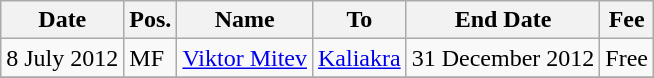<table class="wikitable">
<tr>
<th>Date</th>
<th>Pos.</th>
<th>Name</th>
<th>To</th>
<th>End Date</th>
<th>Fee</th>
</tr>
<tr>
<td>8 July 2012</td>
<td>MF</td>
<td> <a href='#'>Viktor Mitev</a></td>
<td><a href='#'>Kaliakra</a></td>
<td>31 December 2012</td>
<td>Free</td>
</tr>
<tr>
</tr>
</table>
